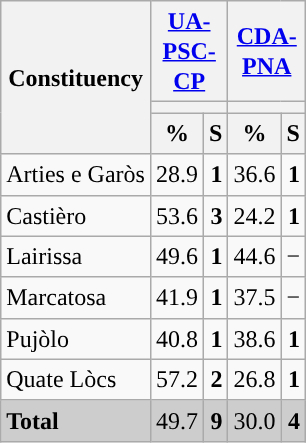<table class="wikitable sortable" style="text-align:right; line-height:20px;">
<tr>
<th rowspan="3">Constituency</th>
<th colspan="2" width="30px" class="unsortable"><a href='#'>UA-PSC-CP</a></th>
<th colspan="2" width="30px" class="unsortable"><a href='#'>CDA-PNA</a></th>
</tr>
<tr>
<th colspan="2" style="background:"></th>
<th colspan="2" style="background:"></th>
</tr>
<tr>
<th data-sort-type="number">%</th>
<th data-sort-type="number">S</th>
<th data-sort-type="number">%</th>
<th data-sort-type="number">S</th>
</tr>
<tr>
<td align="left">Arties e Garòs</td>
<td>28.9</td>
<td><strong>1</strong></td>
<td style="background:">36.6</td>
<td><strong>1</strong></td>
</tr>
<tr>
<td align="left">Castièro</td>
<td style="background:">53.6</td>
<td><strong>3</strong></td>
<td>24.2</td>
<td><strong>1</strong></td>
</tr>
<tr>
<td align="left">Lairissa</td>
<td style="background:">49.6</td>
<td><strong>1</strong></td>
<td>44.6</td>
<td>−</td>
</tr>
<tr>
<td align="left">Marcatosa</td>
<td style="background:">41.9</td>
<td><strong>1</strong></td>
<td>37.5</td>
<td>−</td>
</tr>
<tr>
<td align="left">Pujòlo</td>
<td style="background:">40.8</td>
<td><strong>1</strong></td>
<td>38.6</td>
<td><strong>1</strong></td>
</tr>
<tr>
<td align="left">Quate Lòcs</td>
<td style="background:">57.2</td>
<td><strong>2</strong></td>
<td>26.8</td>
<td><strong>1</strong></td>
</tr>
<tr style="background:#CDCDCD;">
<td align="left"><strong>Total</strong></td>
<td style="background:">49.7</td>
<td><strong>9</strong></td>
<td>30.0</td>
<td><strong>4</strong></td>
</tr>
</table>
